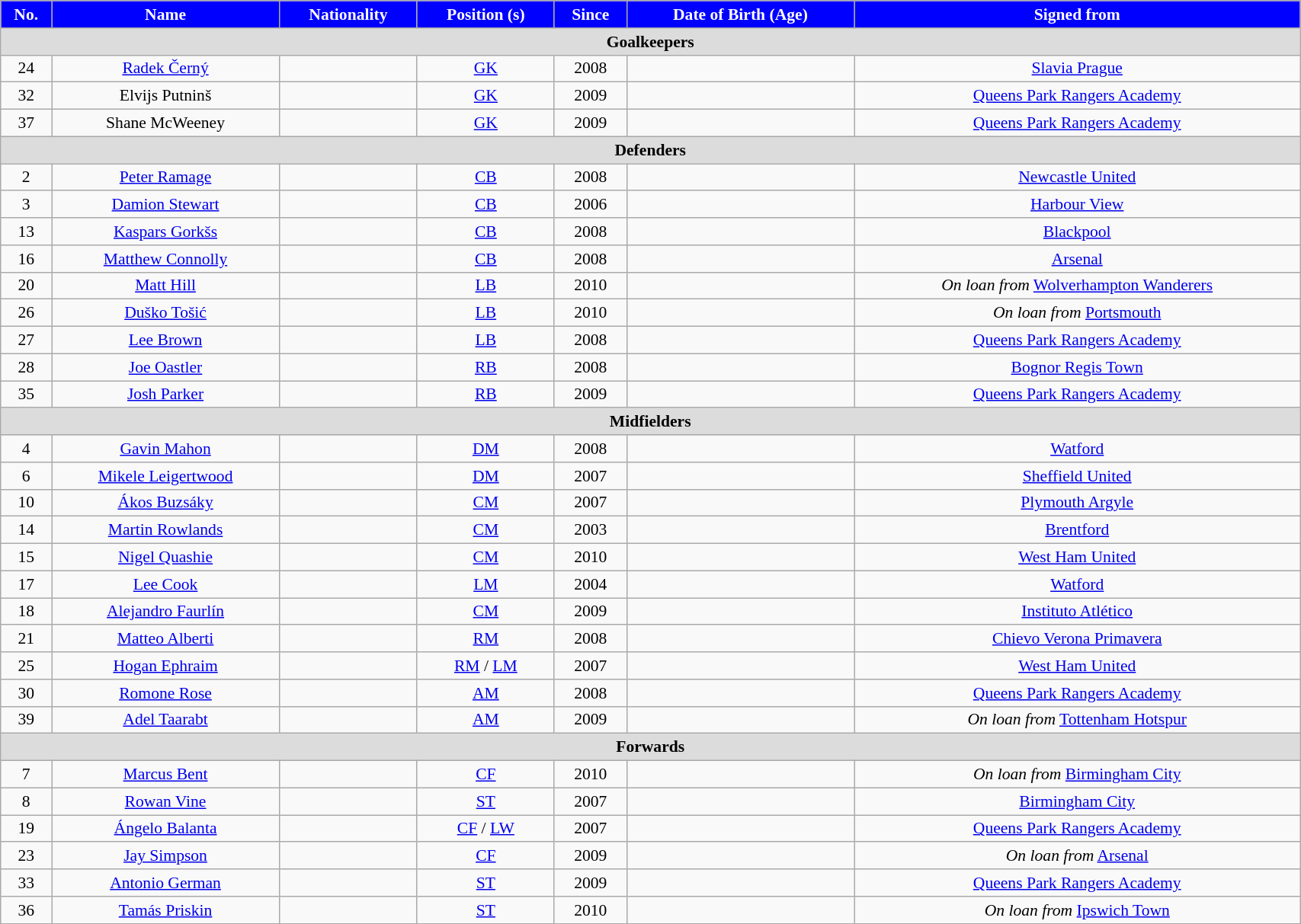<table class="wikitable" style="text-align:center; font-size:90%; width:90%;">
<tr>
<th style="background:#0000FF; color:white; text-align:center;">No.</th>
<th style="background:#0000FF; color:white; text-align:center;">Name</th>
<th style="background:#0000FF; color:white; text-align:center;">Nationality</th>
<th style="background:#0000FF; color:white; text-align:center;">Position (s)</th>
<th style="background:#0000FF; color:white; text-align:center;">Since</th>
<th style="background:#0000FF; color:white; text-align:center;">Date of Birth (Age)</th>
<th style="background:#0000FF; color:white; text-align:center;">Signed from</th>
</tr>
<tr>
<th colspan="9" style="background:#dcdcdc; text-align:center;">Goalkeepers</th>
</tr>
<tr>
<td>24</td>
<td><a href='#'>Radek Černý</a></td>
<td></td>
<td><a href='#'>GK</a></td>
<td>2008</td>
<td></td>
<td> <a href='#'>Slavia Prague</a></td>
</tr>
<tr>
<td>32</td>
<td>Elvijs Putninš</td>
<td></td>
<td><a href='#'>GK</a></td>
<td>2009</td>
<td></td>
<td> <a href='#'>Queens Park Rangers Academy</a></td>
</tr>
<tr>
<td>37</td>
<td>Shane McWeeney</td>
<td></td>
<td><a href='#'>GK</a></td>
<td>2009</td>
<td></td>
<td> <a href='#'>Queens Park Rangers Academy</a></td>
</tr>
<tr>
<th colspan="7" style="background:#dcdcdc; text-align:center;">Defenders</th>
</tr>
<tr>
<td>2</td>
<td><a href='#'>Peter Ramage</a></td>
<td></td>
<td><a href='#'>CB</a></td>
<td>2008</td>
<td></td>
<td> <a href='#'>Newcastle United</a></td>
</tr>
<tr>
<td>3</td>
<td><a href='#'>Damion Stewart</a></td>
<td></td>
<td><a href='#'>CB</a></td>
<td>2006</td>
<td></td>
<td> <a href='#'>Harbour View</a></td>
</tr>
<tr>
<td>13</td>
<td><a href='#'>Kaspars Gorkšs</a></td>
<td></td>
<td><a href='#'>CB</a></td>
<td>2008</td>
<td></td>
<td> <a href='#'>Blackpool</a></td>
</tr>
<tr>
<td>16</td>
<td><a href='#'>Matthew Connolly</a></td>
<td></td>
<td><a href='#'>CB</a></td>
<td>2008</td>
<td></td>
<td> <a href='#'>Arsenal</a></td>
</tr>
<tr>
<td>20</td>
<td><a href='#'>Matt Hill</a></td>
<td></td>
<td><a href='#'>LB</a></td>
<td>2010</td>
<td></td>
<td><em>On loan from</em>  <a href='#'>Wolverhampton Wanderers</a></td>
</tr>
<tr>
<td>26</td>
<td><a href='#'>Duško Tošić</a></td>
<td></td>
<td><a href='#'>LB</a></td>
<td>2010</td>
<td></td>
<td><em>On loan from</em>  <a href='#'>Portsmouth</a></td>
</tr>
<tr>
<td>27</td>
<td><a href='#'>Lee Brown</a></td>
<td></td>
<td><a href='#'>LB</a></td>
<td>2008</td>
<td></td>
<td> <a href='#'>Queens Park Rangers Academy</a></td>
</tr>
<tr>
<td>28</td>
<td><a href='#'>Joe Oastler</a></td>
<td></td>
<td><a href='#'>RB</a></td>
<td>2008</td>
<td></td>
<td> <a href='#'>Bognor Regis Town</a></td>
</tr>
<tr>
<td>35</td>
<td><a href='#'>Josh Parker</a></td>
<td></td>
<td><a href='#'>RB</a></td>
<td>2009</td>
<td></td>
<td> <a href='#'>Queens Park Rangers Academy</a></td>
</tr>
<tr>
<th colspan="7" style="background:#dcdcdc; text-align:center;">Midfielders</th>
</tr>
<tr>
<td>4</td>
<td><a href='#'>Gavin Mahon</a></td>
<td></td>
<td><a href='#'>DM</a></td>
<td>2008</td>
<td></td>
<td> <a href='#'>Watford</a></td>
</tr>
<tr>
<td>6</td>
<td><a href='#'>Mikele Leigertwood</a></td>
<td></td>
<td><a href='#'>DM</a></td>
<td>2007</td>
<td></td>
<td> <a href='#'>Sheffield United</a></td>
</tr>
<tr>
<td>10</td>
<td><a href='#'>Ákos Buzsáky</a></td>
<td></td>
<td><a href='#'>CM</a></td>
<td>2007</td>
<td></td>
<td> <a href='#'>Plymouth Argyle</a></td>
</tr>
<tr>
<td>14</td>
<td><a href='#'>Martin Rowlands</a></td>
<td></td>
<td><a href='#'>CM</a></td>
<td>2003</td>
<td></td>
<td> <a href='#'>Brentford</a></td>
</tr>
<tr>
<td>15</td>
<td><a href='#'>Nigel Quashie</a></td>
<td></td>
<td><a href='#'>CM</a></td>
<td>2010</td>
<td></td>
<td> <a href='#'>West Ham United</a></td>
</tr>
<tr>
<td>17</td>
<td><a href='#'>Lee Cook</a></td>
<td></td>
<td><a href='#'>LM</a></td>
<td>2004</td>
<td></td>
<td> <a href='#'>Watford</a></td>
</tr>
<tr>
<td>18</td>
<td><a href='#'>Alejandro Faurlín</a></td>
<td></td>
<td><a href='#'>CM</a></td>
<td>2009</td>
<td></td>
<td> <a href='#'>Instituto Atlético</a></td>
</tr>
<tr>
<td>21</td>
<td><a href='#'>Matteo Alberti</a></td>
<td></td>
<td><a href='#'>RM</a></td>
<td>2008</td>
<td></td>
<td> <a href='#'>Chievo Verona Primavera</a></td>
</tr>
<tr>
<td>25</td>
<td><a href='#'>Hogan Ephraim</a></td>
<td></td>
<td><a href='#'>RM</a> / <a href='#'>LM</a></td>
<td>2007</td>
<td></td>
<td> <a href='#'>West Ham United</a></td>
</tr>
<tr>
<td>30</td>
<td><a href='#'>Romone Rose</a></td>
<td></td>
<td><a href='#'>AM</a></td>
<td>2008</td>
<td></td>
<td> <a href='#'>Queens Park Rangers Academy</a></td>
</tr>
<tr>
<td>39</td>
<td><a href='#'>Adel Taarabt</a></td>
<td></td>
<td><a href='#'>AM</a></td>
<td>2009</td>
<td></td>
<td><em>On loan from</em>  <a href='#'>Tottenham Hotspur</a></td>
</tr>
<tr>
<th colspan="7" style="background:#dcdcdc; text-align:center;">Forwards</th>
</tr>
<tr>
<td>7</td>
<td><a href='#'>Marcus Bent</a></td>
<td></td>
<td><a href='#'>CF</a></td>
<td>2010</td>
<td></td>
<td><em>On loan from</em>  <a href='#'>Birmingham City</a></td>
</tr>
<tr>
<td>8</td>
<td><a href='#'>Rowan Vine</a></td>
<td></td>
<td><a href='#'>ST</a></td>
<td>2007</td>
<td></td>
<td> <a href='#'>Birmingham City</a></td>
</tr>
<tr>
<td>19</td>
<td><a href='#'>Ángelo Balanta</a></td>
<td></td>
<td><a href='#'>CF</a> / <a href='#'>LW</a></td>
<td>2007</td>
<td></td>
<td> <a href='#'>Queens Park Rangers Academy</a></td>
</tr>
<tr>
<td>23</td>
<td><a href='#'>Jay Simpson</a></td>
<td></td>
<td><a href='#'>CF</a></td>
<td>2009</td>
<td></td>
<td><em>On loan from</em>  <a href='#'>Arsenal</a></td>
</tr>
<tr>
<td>33</td>
<td><a href='#'>Antonio German</a></td>
<td></td>
<td><a href='#'>ST</a></td>
<td>2009</td>
<td></td>
<td> <a href='#'>Queens Park Rangers Academy</a></td>
</tr>
<tr>
<td>36</td>
<td><a href='#'>Tamás Priskin</a></td>
<td></td>
<td><a href='#'>ST</a></td>
<td>2010</td>
<td></td>
<td><em>On loan from</em>  <a href='#'>Ipswich Town</a></td>
</tr>
<tr>
</tr>
</table>
